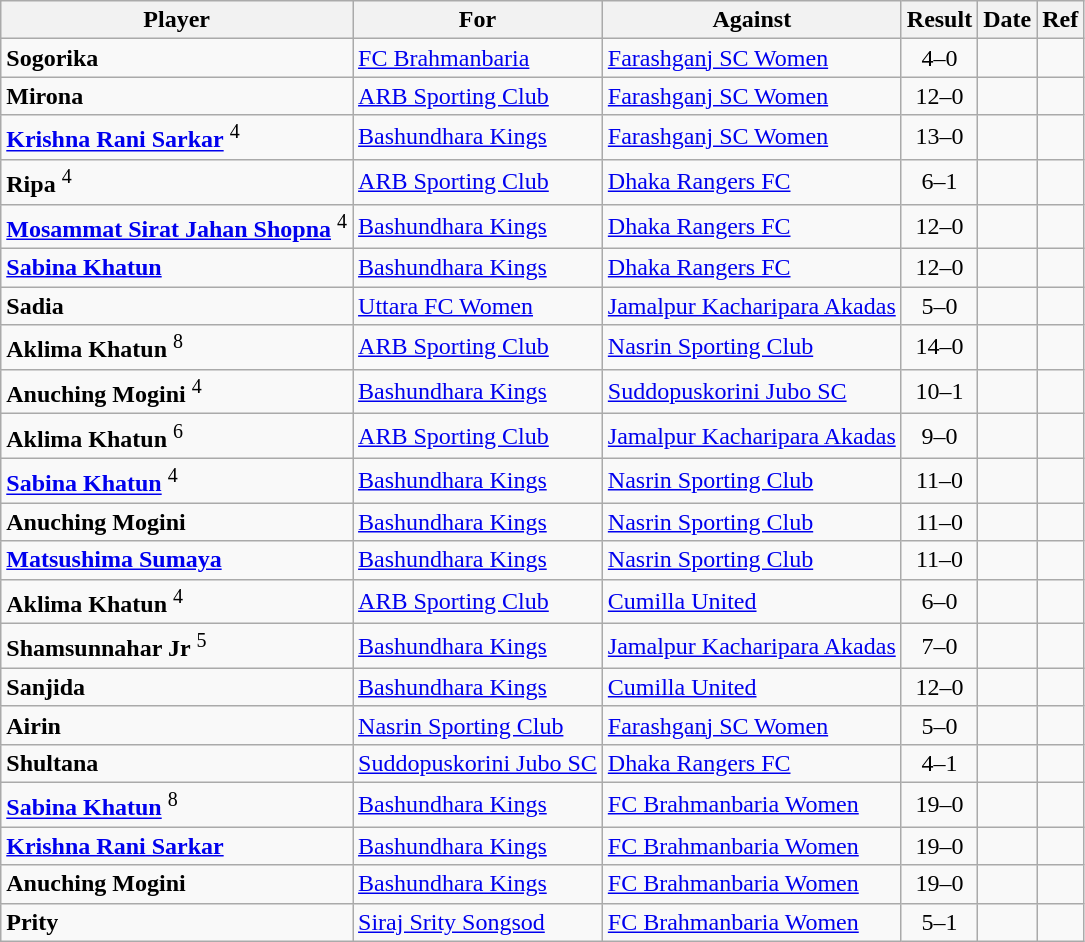<table class="wikitable">
<tr>
<th>Player</th>
<th>For</th>
<th>Against</th>
<th style="text-align:center">Result</th>
<th>Date</th>
<th>Ref</th>
</tr>
<tr>
<td> <strong>Sogorika</strong></td>
<td><a href='#'>FC Brahmanbaria</a></td>
<td><a href='#'>Farashganj SC Women</a></td>
<td style="text-align:center;">4–0</td>
<td></td>
<td></td>
</tr>
<tr>
<td> <strong>Mirona</strong></td>
<td><a href='#'>ARB Sporting Club</a></td>
<td><a href='#'>Farashganj SC Women</a></td>
<td style="text-align:center;">12–0</td>
<td></td>
<td></td>
</tr>
<tr>
<td> <strong><a href='#'>Krishna Rani Sarkar</a></strong> <sup>4</sup></td>
<td><a href='#'>Bashundhara Kings</a></td>
<td><a href='#'>Farashganj SC Women</a></td>
<td style="text-align:center;">13–0</td>
<td></td>
<td></td>
</tr>
<tr>
<td> <strong>Ripa</strong> <sup>4</sup></td>
<td><a href='#'>ARB Sporting Club</a></td>
<td><a href='#'>Dhaka Rangers FC</a></td>
<td style="text-align:center;">6–1</td>
<td></td>
<td></td>
</tr>
<tr>
<td> <strong><a href='#'>Mosammat Sirat Jahan Shopna</a></strong> <sup>4</sup></td>
<td><a href='#'>Bashundhara Kings</a></td>
<td><a href='#'>Dhaka Rangers FC</a></td>
<td style="text-align:center;">12–0</td>
<td></td>
<td></td>
</tr>
<tr>
<td> <strong><a href='#'>Sabina Khatun</a></strong></td>
<td><a href='#'>Bashundhara Kings</a></td>
<td><a href='#'>Dhaka Rangers FC</a></td>
<td style="text-align:center;">12–0</td>
<td></td>
<td></td>
</tr>
<tr>
<td> <strong>Sadia</strong></td>
<td><a href='#'>Uttara FC Women</a></td>
<td><a href='#'>Jamalpur Kacharipara Akadas</a></td>
<td style="text-align:center;">5–0</td>
<td></td>
<td></td>
</tr>
<tr>
<td> <strong>Aklima Khatun</strong> <sup>8</sup></td>
<td><a href='#'>ARB Sporting Club</a></td>
<td><a href='#'>Nasrin Sporting Club</a></td>
<td style="text-align:center;">14–0</td>
<td></td>
<td></td>
</tr>
<tr>
<td> <strong>Anuching Mogini</strong> <sup>4</sup></td>
<td><a href='#'>Bashundhara Kings</a></td>
<td><a href='#'>Suddopuskorini Jubo SC</a></td>
<td style="text-align:center;">10–1</td>
<td></td>
<td></td>
</tr>
<tr>
<td> <strong>Aklima Khatun</strong> <sup>6</sup></td>
<td><a href='#'>ARB Sporting Club</a></td>
<td><a href='#'>Jamalpur Kacharipara Akadas</a></td>
<td style="text-align:center;">9–0</td>
<td></td>
<td></td>
</tr>
<tr>
<td> <strong><a href='#'>Sabina Khatun</a></strong> <sup>4</sup></td>
<td><a href='#'>Bashundhara Kings</a></td>
<td><a href='#'>Nasrin Sporting Club</a></td>
<td style="text-align:center;">11–0</td>
<td></td>
<td></td>
</tr>
<tr>
<td> <strong>Anuching Mogini</strong></td>
<td><a href='#'>Bashundhara Kings</a></td>
<td><a href='#'>Nasrin Sporting Club</a></td>
<td style="text-align:center;">11–0</td>
<td></td>
<td></td>
</tr>
<tr>
<td> <strong><a href='#'>Matsushima Sumaya</a></strong></td>
<td><a href='#'>Bashundhara Kings</a></td>
<td><a href='#'>Nasrin Sporting Club</a></td>
<td style="text-align:center;">11–0</td>
<td></td>
<td></td>
</tr>
<tr>
<td> <strong>Aklima Khatun</strong> <sup>4</sup></td>
<td><a href='#'>ARB Sporting Club</a></td>
<td><a href='#'>Cumilla United</a></td>
<td style="text-align:center;">6–0</td>
<td></td>
<td></td>
</tr>
<tr>
<td> <strong>Shamsunnahar Jr</strong> <sup>5</sup></td>
<td><a href='#'>Bashundhara Kings</a></td>
<td><a href='#'>Jamalpur Kacharipara Akadas</a></td>
<td style="text-align:center;">7–0</td>
<td></td>
<td></td>
</tr>
<tr>
<td> <strong>Sanjida</strong></td>
<td><a href='#'>Bashundhara Kings</a></td>
<td><a href='#'>Cumilla United</a></td>
<td style="text-align:center;">12–0</td>
<td></td>
<td></td>
</tr>
<tr>
<td> <strong>Airin </strong></td>
<td><a href='#'>Nasrin Sporting Club</a></td>
<td><a href='#'>Farashganj SC Women</a></td>
<td style="text-align:center;">5–0</td>
<td></td>
<td></td>
</tr>
<tr>
<td> <strong>Shultana</strong></td>
<td><a href='#'>Suddopuskorini Jubo SC</a></td>
<td><a href='#'>Dhaka Rangers FC</a></td>
<td style="text-align:center;">4–1</td>
<td></td>
<td></td>
</tr>
<tr>
<td> <strong><a href='#'>Sabina Khatun</a></strong> <sup>8</sup></td>
<td><a href='#'>Bashundhara Kings</a></td>
<td><a href='#'>FC Brahmanbaria Women</a></td>
<td style="text-align:center;">19–0</td>
<td></td>
<td></td>
</tr>
<tr>
<td> <strong><a href='#'>Krishna Rani Sarkar</a></strong></td>
<td><a href='#'>Bashundhara Kings</a></td>
<td><a href='#'>FC Brahmanbaria Women</a></td>
<td style="text-align:center;">19–0</td>
<td></td>
<td></td>
</tr>
<tr>
<td> <strong>Anuching Mogini</strong></td>
<td><a href='#'>Bashundhara Kings</a></td>
<td><a href='#'>FC Brahmanbaria Women</a></td>
<td style="text-align:center;">19–0</td>
<td></td>
<td></td>
</tr>
<tr>
<td> <strong>Prity</strong></td>
<td><a href='#'>Siraj Srity Songsod</a></td>
<td><a href='#'>FC Brahmanbaria Women</a></td>
<td style="text-align:center;">5–1</td>
<td></td>
<td></td>
</tr>
</table>
